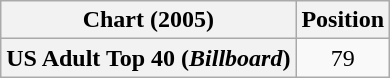<table class="wikitable plainrowheaders" style="text-align:center">
<tr>
<th scope="col">Chart (2005)</th>
<th scope="col">Position</th>
</tr>
<tr>
<th scope="row">US Adult Top 40 (<em>Billboard</em>)</th>
<td>79</td>
</tr>
</table>
